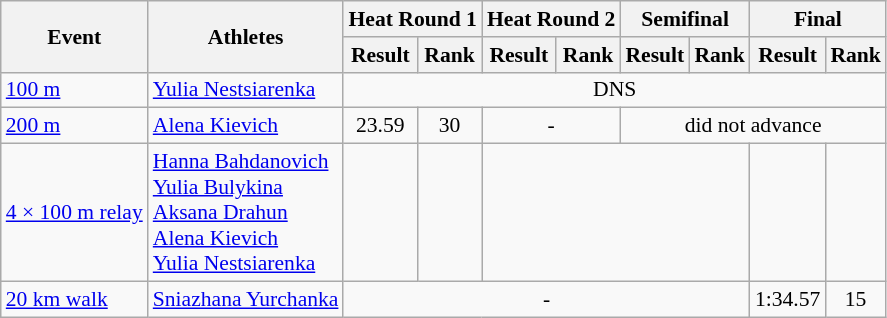<table class="wikitable" border="1" style="font-size:90%">
<tr>
<th rowspan="2">Event</th>
<th rowspan="2">Athletes</th>
<th colspan="2">Heat Round 1</th>
<th colspan="2">Heat Round 2</th>
<th colspan="2">Semifinal</th>
<th colspan="2">Final</th>
</tr>
<tr>
<th>Result</th>
<th>Rank</th>
<th>Result</th>
<th>Rank</th>
<th>Result</th>
<th>Rank</th>
<th>Result</th>
<th>Rank</th>
</tr>
<tr>
<td><a href='#'>100 m</a></td>
<td><a href='#'>Yulia Nestsiarenka</a></td>
<td align=center colspan="8">DNS</td>
</tr>
<tr>
<td><a href='#'>200 m</a></td>
<td><a href='#'>Alena Kievich</a></td>
<td align=center>23.59</td>
<td align=center>30</td>
<td align=center colspan="2">-</td>
<td align=center colspan="4">did not advance</td>
</tr>
<tr>
<td><a href='#'>4 × 100 m relay</a></td>
<td><a href='#'>Hanna Bahdanovich</a><br><a href='#'>Yulia Bulykina</a><br><a href='#'>Aksana Drahun</a><br><a href='#'>Alena Kievich</a><br><a href='#'>Yulia Nestsiarenka</a></td>
<td align=center></td>
<td align=center></td>
<td align=center colspan="4"></td>
<td align=center></td>
<td align=center></td>
</tr>
<tr>
<td><a href='#'>20 km walk</a></td>
<td><a href='#'>Sniazhana Yurchanka</a></td>
<td align=center colspan="6">-</td>
<td align=center>1:34.57</td>
<td align=center>15</td>
</tr>
</table>
